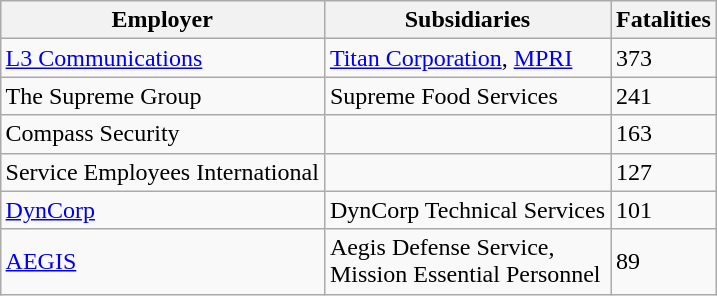<table class="wikitable" style="float:right">
<tr>
<th>Employer</th>
<th>Subsidiaries</th>
<th>Fatalities</th>
</tr>
<tr>
<td><a href='#'>L3 Communications</a></td>
<td><a href='#'>Titan Corporation</a>, <a href='#'>MPRI</a></td>
<td>373</td>
</tr>
<tr>
<td>The Supreme Group</td>
<td>Supreme Food Services</td>
<td>241</td>
</tr>
<tr>
<td>Compass Security</td>
<td></td>
<td>163</td>
</tr>
<tr>
<td>Service Employees International</td>
<td></td>
<td>127</td>
</tr>
<tr>
<td><a href='#'>DynCorp</a></td>
<td>DynCorp Technical Services</td>
<td>101</td>
</tr>
<tr>
<td><a href='#'>AEGIS</a></td>
<td>Aegis Defense Service,<br>Mission Essential Personnel</td>
<td>89</td>
</tr>
</table>
